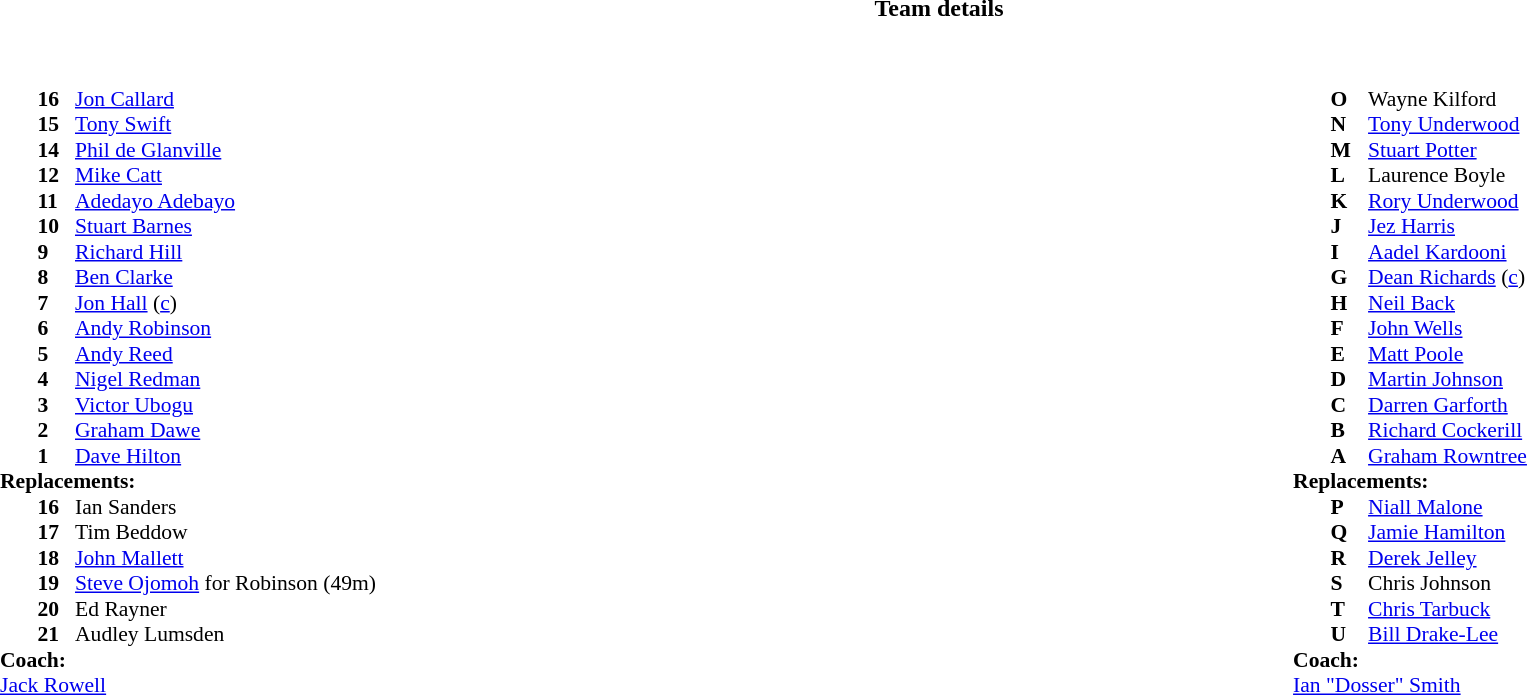<table border="0" width="100%" class="collapsible collapsed">
<tr>
<th>Team details</th>
</tr>
<tr>
<td><br><table width="100%">
<tr>
<td valign="top" width="50%"><br><table style="font-size: 90%" cellspacing="0" cellpadding="0">
<tr>
<th width="25"></th>
<th width="25"></th>
</tr>
<tr>
<td></td>
<td><strong>16</strong></td>
<td><a href='#'>Jon Callard</a></td>
</tr>
<tr>
<td></td>
<td><strong>15</strong></td>
<td><a href='#'>Tony Swift</a></td>
</tr>
<tr>
<td></td>
<td><strong>14</strong></td>
<td><a href='#'>Phil de Glanville</a></td>
</tr>
<tr>
<td></td>
<td><strong>12</strong></td>
<td><a href='#'>Mike Catt</a></td>
</tr>
<tr>
<td></td>
<td><strong>11</strong></td>
<td><a href='#'>Adedayo Adebayo</a></td>
</tr>
<tr>
<td></td>
<td><strong>10</strong></td>
<td><a href='#'>Stuart Barnes</a></td>
</tr>
<tr>
<td></td>
<td><strong>9</strong></td>
<td><a href='#'>Richard Hill</a></td>
</tr>
<tr>
<td></td>
<td><strong>8</strong></td>
<td><a href='#'>Ben Clarke</a></td>
</tr>
<tr>
<td></td>
<td><strong>7</strong></td>
<td><a href='#'>Jon Hall</a> (<a href='#'>c</a>)</td>
</tr>
<tr>
<td></td>
<td><strong>6</strong></td>
<td><a href='#'>Andy Robinson</a></td>
</tr>
<tr>
<td></td>
<td><strong>5</strong></td>
<td><a href='#'>Andy Reed</a></td>
</tr>
<tr>
<td></td>
<td><strong>4</strong></td>
<td><a href='#'>Nigel Redman</a></td>
</tr>
<tr>
<td></td>
<td><strong>3</strong></td>
<td><a href='#'>Victor Ubogu</a></td>
</tr>
<tr>
<td></td>
<td><strong>2</strong></td>
<td><a href='#'>Graham Dawe</a></td>
</tr>
<tr>
<td></td>
<td><strong>1</strong></td>
<td><a href='#'>Dave Hilton</a></td>
</tr>
<tr>
<td colspan=3><strong>Replacements:</strong></td>
</tr>
<tr>
<td></td>
<td><strong>16</strong></td>
<td>Ian Sanders</td>
</tr>
<tr>
<td></td>
<td><strong>17</strong></td>
<td>Tim Beddow</td>
</tr>
<tr>
<td></td>
<td><strong>18</strong></td>
<td><a href='#'>John Mallett</a></td>
</tr>
<tr>
<td></td>
<td><strong>19</strong></td>
<td><a href='#'>Steve Ojomoh</a> for Robinson (49m)</td>
</tr>
<tr>
<td></td>
<td><strong>20</strong></td>
<td>Ed Rayner</td>
</tr>
<tr>
<td></td>
<td><strong>21</strong></td>
<td>Audley Lumsden</td>
</tr>
<tr>
<td colspan=3><strong>Coach:</strong></td>
</tr>
<tr>
<td colspan="4"><a href='#'>Jack Rowell</a></td>
</tr>
<tr>
<td colspan="4"></td>
</tr>
<tr>
<td colspan="4"></td>
</tr>
</table>
</td>
<td valign="top" width="50%"><br><table style="font-size: 90%" cellspacing="0" cellpadding="0" align=center>
<tr>
<th width="25"></th>
<th width="25"></th>
</tr>
<tr>
<td></td>
<td><strong>O</strong></td>
<td>Wayne Kilford</td>
</tr>
<tr>
<td></td>
<td><strong>N</strong></td>
<td><a href='#'>Tony Underwood</a></td>
</tr>
<tr>
<td></td>
<td><strong>M</strong></td>
<td><a href='#'>Stuart Potter</a></td>
</tr>
<tr>
<td></td>
<td><strong>L</strong></td>
<td>Laurence Boyle</td>
</tr>
<tr>
<td></td>
<td><strong>K</strong></td>
<td><a href='#'>Rory Underwood</a></td>
</tr>
<tr>
<td></td>
<td><strong>J</strong></td>
<td><a href='#'>Jez Harris</a></td>
</tr>
<tr>
<td></td>
<td><strong>I</strong></td>
<td><a href='#'>Aadel Kardooni</a></td>
</tr>
<tr>
<td></td>
<td><strong>G</strong></td>
<td><a href='#'>Dean Richards</a> (<a href='#'>c</a>)</td>
</tr>
<tr>
<td></td>
<td><strong>H</strong></td>
<td><a href='#'>Neil Back</a></td>
</tr>
<tr>
<td></td>
<td><strong>F</strong></td>
<td><a href='#'>John Wells</a></td>
</tr>
<tr>
<td></td>
<td><strong>E</strong></td>
<td><a href='#'>Matt Poole</a></td>
</tr>
<tr>
<td></td>
<td><strong>D</strong></td>
<td><a href='#'>Martin Johnson</a></td>
</tr>
<tr>
<td></td>
<td><strong>C</strong></td>
<td><a href='#'>Darren Garforth</a></td>
</tr>
<tr>
<td></td>
<td><strong>B</strong></td>
<td><a href='#'>Richard Cockerill</a></td>
</tr>
<tr>
<td></td>
<td><strong>A</strong></td>
<td><a href='#'>Graham Rowntree</a></td>
</tr>
<tr>
<td colspan=3><strong>Replacements:</strong></td>
</tr>
<tr>
<td></td>
<td><strong>P</strong></td>
<td><a href='#'>Niall Malone</a></td>
</tr>
<tr>
<td></td>
<td><strong>Q</strong></td>
<td><a href='#'>Jamie Hamilton</a></td>
</tr>
<tr>
<td></td>
<td><strong>R</strong></td>
<td><a href='#'>Derek Jelley</a></td>
</tr>
<tr>
<td></td>
<td><strong>S</strong></td>
<td>Chris Johnson</td>
</tr>
<tr>
<td></td>
<td><strong>T</strong></td>
<td><a href='#'>Chris Tarbuck</a></td>
</tr>
<tr>
<td></td>
<td><strong>U</strong></td>
<td><a href='#'>Bill Drake-Lee</a></td>
</tr>
<tr>
<td colspan=3><strong>Coach:</strong></td>
</tr>
<tr>
<td colspan="4"><a href='#'>Ian "Dosser" Smith</a></td>
</tr>
<tr>
</tr>
</table>
</td>
</tr>
</table>
</td>
</tr>
</table>
